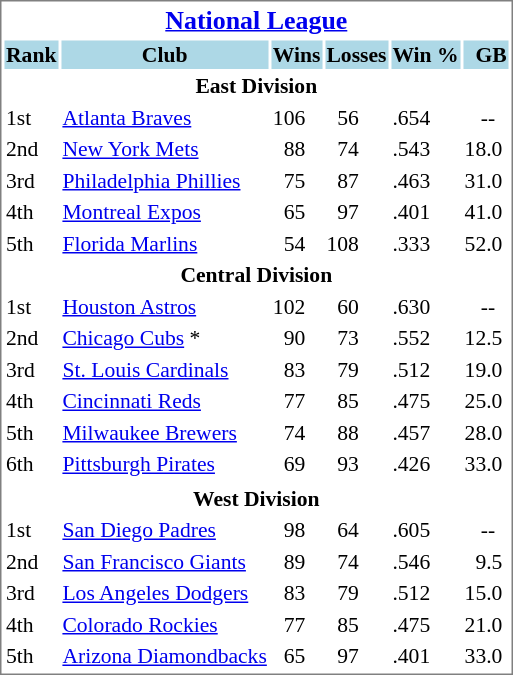<table cellpadding="1" style="width:auto;font-size: 90%; border: 1px solid gray;">
<tr align="center" style="font-size: larger;">
<th colspan=6><a href='#'>National League</a></th>
</tr>
<tr style="background:lightblue;">
<th>Rank</th>
<th>Club</th>
<th>Wins</th>
<th>Losses</th>
<th>Win %</th>
<th>  GB</th>
</tr>
<tr align="center" style="vertical-align: middle;" style="background:lightblue;">
<th colspan=6>East Division</th>
</tr>
<tr>
<td>1st</td>
<td><a href='#'>Atlanta Braves</a></td>
<td>106</td>
<td>  56</td>
<td>.654</td>
<td>     --</td>
</tr>
<tr>
<td>2nd</td>
<td><a href='#'>New York Mets</a></td>
<td>  88</td>
<td>  74</td>
<td>.543</td>
<td>18.0</td>
</tr>
<tr>
<td>3rd</td>
<td><a href='#'>Philadelphia Phillies</a></td>
<td>  75</td>
<td>  87</td>
<td>.463</td>
<td>31.0</td>
</tr>
<tr>
<td>4th</td>
<td><a href='#'>Montreal Expos</a></td>
<td>  65</td>
<td>  97</td>
<td>.401</td>
<td>41.0</td>
</tr>
<tr>
<td>5th</td>
<td><a href='#'>Florida Marlins</a></td>
<td>  54</td>
<td>108</td>
<td>.333</td>
<td>52.0</td>
</tr>
<tr align="center" style="vertical-align: middle;" style="background:lightblue;">
<th colspan=6>Central Division</th>
</tr>
<tr>
<td>1st</td>
<td><a href='#'>Houston Astros</a></td>
<td>102</td>
<td>  60</td>
<td>.630</td>
<td>     --</td>
</tr>
<tr>
<td>2nd</td>
<td><a href='#'>Chicago Cubs</a> *</td>
<td>  90</td>
<td>  73</td>
<td>.552</td>
<td>12.5</td>
</tr>
<tr>
<td>3rd</td>
<td><a href='#'>St. Louis Cardinals</a></td>
<td>  83</td>
<td>  79</td>
<td>.512</td>
<td>19.0</td>
</tr>
<tr>
<td>4th</td>
<td><a href='#'>Cincinnati Reds</a></td>
<td>  77</td>
<td>  85</td>
<td>.475</td>
<td>25.0</td>
</tr>
<tr>
<td>5th</td>
<td><a href='#'>Milwaukee Brewers</a></td>
<td>  74</td>
<td>  88</td>
<td>.457</td>
<td>28.0</td>
</tr>
<tr>
<td>6th</td>
<td><a href='#'>Pittsburgh Pirates</a></td>
<td>  69</td>
<td>  93</td>
<td>.426</td>
<td>33.0</td>
</tr>
<tr>
</tr>
<tr align="center" style="vertical-align: middle;" style="background:lightblue;">
<th colspan=6>West Division</th>
</tr>
<tr>
<td>1st</td>
<td><a href='#'>San Diego Padres</a></td>
<td>  98</td>
<td>  64</td>
<td>.605</td>
<td>     --</td>
</tr>
<tr>
<td>2nd</td>
<td><a href='#'>San Francisco Giants</a></td>
<td>  89</td>
<td>  74</td>
<td>.546</td>
<td>  9.5</td>
</tr>
<tr>
<td>3rd</td>
<td><a href='#'>Los Angeles Dodgers</a></td>
<td>  83</td>
<td>  79</td>
<td>.512</td>
<td>15.0</td>
</tr>
<tr>
<td>4th</td>
<td><a href='#'>Colorado Rockies</a></td>
<td>  77</td>
<td>  85</td>
<td>.475</td>
<td>21.0</td>
</tr>
<tr>
<td>5th</td>
<td><a href='#'>Arizona Diamondbacks</a></td>
<td>  65</td>
<td>  97</td>
<td>.401</td>
<td>33.0</td>
</tr>
</table>
